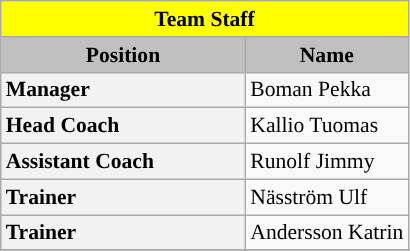<table class="wikitable" style="text-align:left; font-size:90%;">
<tr>
<th style=background:Yellow colspan=2>Team Staff</th>
</tr>
<tr>
<th width=60% style="background:silver;">Position</th>
<th style="background:silver;">Name</th>
</tr>
<tr>
<th style="text-align:left;">Manager</th>
<td>Boman Pekka</td>
</tr>
<tr>
<th style="text-align:left;">Head Coach</th>
<td>Kallio Tuomas</td>
</tr>
<tr>
<th style="text-align:left;">Assistant Coach</th>
<td>Runolf Jimmy</td>
</tr>
<tr>
<th style="text-align:left;">Trainer</th>
<td>Näsström Ulf</td>
</tr>
<tr>
<th style="text-align:left;">Trainer</th>
<td>Andersson Katrin</td>
</tr>
<tr>
</tr>
</table>
